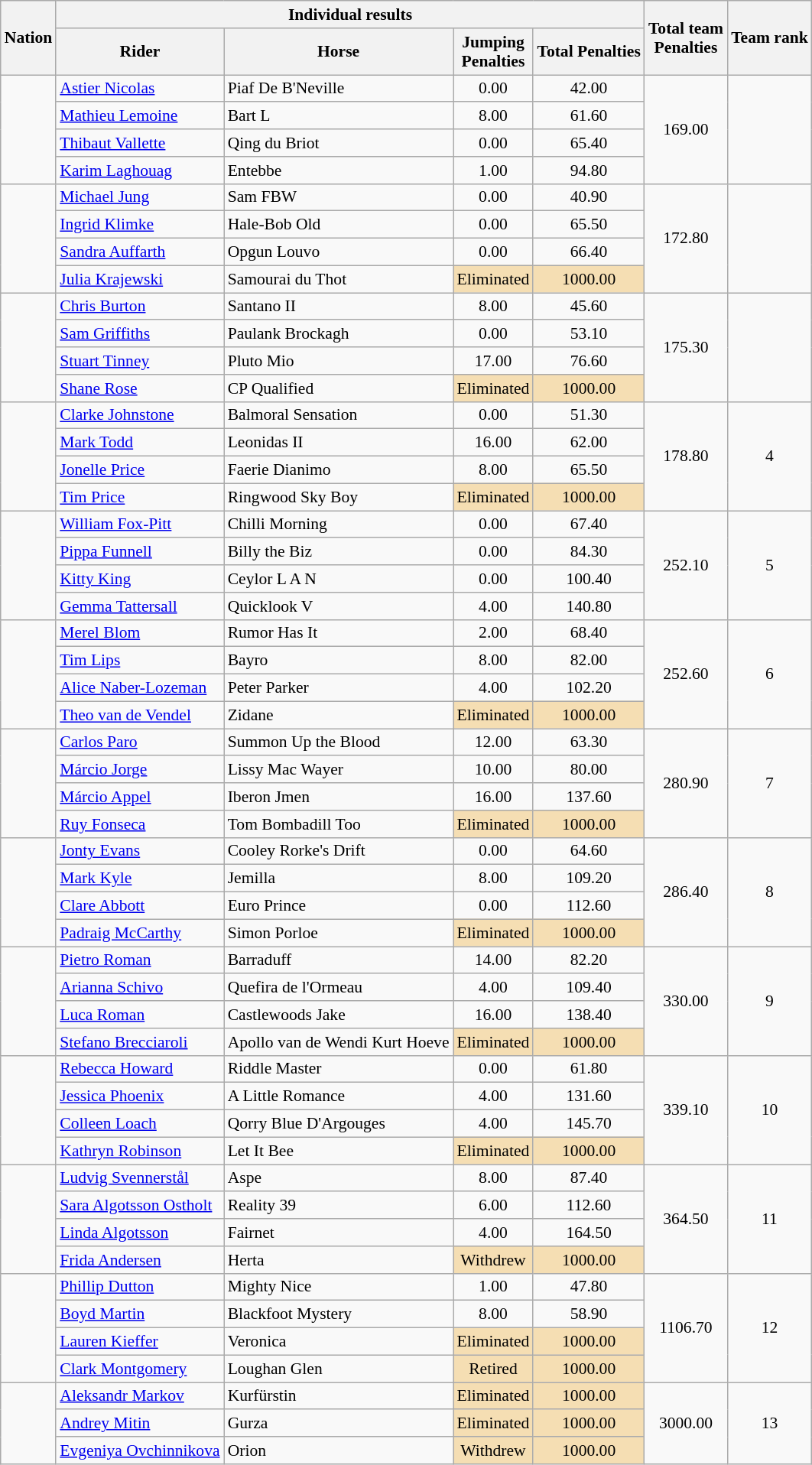<table class=wikitable style="font-size:90%">
<tr>
<th rowspan="2">Nation</th>
<th colspan="4">Individual results</th>
<th rowspan="2">Total team<br>Penalties</th>
<th rowspan="2">Team rank</th>
</tr>
<tr>
<th>Rider</th>
<th>Horse</th>
<th>Jumping <br>Penalties</th>
<th>Total Penalties</th>
</tr>
<tr>
<td rowspan="4"></td>
<td><a href='#'>Astier Nicolas</a></td>
<td>Piaf De B'Neville</td>
<td align=center>0.00</td>
<td align=center>42.00</td>
<td align=center rowspan="4">169.00</td>
<td align=center rowspan="4"></td>
</tr>
<tr>
<td><a href='#'>Mathieu Lemoine</a></td>
<td>Bart L</td>
<td align=center>8.00</td>
<td align=center>61.60</td>
</tr>
<tr>
<td><a href='#'>Thibaut Vallette</a></td>
<td>Qing du Briot</td>
<td align=center>0.00</td>
<td align=center>65.40</td>
</tr>
<tr>
<td><a href='#'>Karim Laghouag</a></td>
<td>Entebbe</td>
<td align=center>1.00</td>
<td align=center>94.80</td>
</tr>
<tr>
<td rowspan="4"></td>
<td><a href='#'>Michael Jung</a></td>
<td>Sam FBW</td>
<td align=center>0.00</td>
<td align=center>40.90</td>
<td align=center rowspan="4">172.80</td>
<td align=center rowspan="4"></td>
</tr>
<tr>
<td><a href='#'>Ingrid Klimke</a></td>
<td>Hale-Bob Old</td>
<td align=center>0.00</td>
<td align=center>65.50</td>
</tr>
<tr>
<td><a href='#'>Sandra Auffarth</a></td>
<td>Opgun Louvo</td>
<td align=center>0.00</td>
<td align=center>66.40</td>
</tr>
<tr>
<td><a href='#'>Julia Krajewski</a></td>
<td>Samourai du Thot</td>
<td align=center bgcolor="wheat">Eliminated</td>
<td align=center bgcolor="wheat">1000.00</td>
</tr>
<tr>
<td rowspan="4"></td>
<td><a href='#'>Chris Burton</a></td>
<td>Santano II</td>
<td align=center>8.00</td>
<td align=center>45.60</td>
<td align=center rowspan="4">175.30</td>
<td align=center rowspan="4"></td>
</tr>
<tr>
<td><a href='#'>Sam Griffiths</a></td>
<td>Paulank Brockagh</td>
<td align=center>0.00</td>
<td align=center>53.10</td>
</tr>
<tr>
<td><a href='#'>Stuart Tinney</a></td>
<td>Pluto Mio</td>
<td align=center>17.00</td>
<td align=center>76.60</td>
</tr>
<tr>
<td><a href='#'>Shane Rose</a></td>
<td>CP Qualified</td>
<td align=center bgcolor="wheat">Eliminated</td>
<td align=center bgcolor="wheat">1000.00</td>
</tr>
<tr>
<td rowspan="4"></td>
<td><a href='#'>Clarke Johnstone</a></td>
<td>Balmoral Sensation</td>
<td align=center>0.00</td>
<td align=center>51.30</td>
<td align=center rowspan="4">178.80</td>
<td align=center rowspan="4">4</td>
</tr>
<tr>
<td><a href='#'>Mark Todd</a></td>
<td>Leonidas II</td>
<td align=center>16.00</td>
<td align=center>62.00</td>
</tr>
<tr>
<td><a href='#'>Jonelle Price</a></td>
<td>Faerie Dianimo</td>
<td align=center>8.00</td>
<td align=center>65.50</td>
</tr>
<tr>
<td><a href='#'>Tim Price</a></td>
<td>Ringwood Sky Boy</td>
<td align=center bgcolor="wheat">Eliminated</td>
<td align=center bgcolor="wheat">1000.00</td>
</tr>
<tr>
<td rowspan="4"></td>
<td><a href='#'>William Fox-Pitt</a></td>
<td>Chilli Morning</td>
<td align=center>0.00</td>
<td align=center>67.40</td>
<td align=center rowspan="4">252.10</td>
<td align=center rowspan="4">5</td>
</tr>
<tr>
<td><a href='#'>Pippa Funnell</a></td>
<td>Billy the Biz</td>
<td align=center>0.00</td>
<td align=center>84.30</td>
</tr>
<tr>
<td><a href='#'>Kitty King</a></td>
<td>Ceylor L A N</td>
<td align=center>0.00</td>
<td align=center>100.40</td>
</tr>
<tr>
<td><a href='#'>Gemma Tattersall</a></td>
<td>Quicklook V</td>
<td align=center>4.00</td>
<td align=center>140.80</td>
</tr>
<tr>
<td rowspan="4"></td>
<td><a href='#'>Merel Blom</a></td>
<td>Rumor Has It</td>
<td align=center>2.00</td>
<td align=center>68.40</td>
<td align=center rowspan="4">252.60</td>
<td align=center rowspan="4">6</td>
</tr>
<tr>
<td><a href='#'>Tim Lips</a></td>
<td>Bayro</td>
<td align=center>8.00</td>
<td align=center>82.00</td>
</tr>
<tr>
<td><a href='#'>Alice Naber-Lozeman</a></td>
<td>Peter Parker</td>
<td align=center>4.00</td>
<td align=center>102.20</td>
</tr>
<tr>
<td><a href='#'>Theo van de Vendel</a></td>
<td>Zidane</td>
<td align=center bgcolor="wheat">Eliminated</td>
<td align=center bgcolor="wheat">1000.00</td>
</tr>
<tr>
<td rowspan="4"></td>
<td><a href='#'>Carlos Paro</a></td>
<td>Summon Up the Blood</td>
<td align=center>12.00</td>
<td align=center>63.30</td>
<td align=center rowspan="4">280.90</td>
<td align=center rowspan="4">7</td>
</tr>
<tr>
<td><a href='#'>Márcio Jorge</a></td>
<td>Lissy Mac Wayer</td>
<td align=center>10.00</td>
<td align=center>80.00</td>
</tr>
<tr>
<td><a href='#'>Márcio Appel</a></td>
<td>Iberon Jmen</td>
<td align=center>16.00</td>
<td align=center>137.60</td>
</tr>
<tr>
<td><a href='#'>Ruy Fonseca</a></td>
<td>Tom Bombadill Too</td>
<td align=center bgcolor="wheat">Eliminated</td>
<td align=center bgcolor="wheat">1000.00</td>
</tr>
<tr>
<td rowspan="4"></td>
<td><a href='#'>Jonty Evans</a></td>
<td>Cooley Rorke's Drift</td>
<td align=center>0.00</td>
<td align=center>64.60</td>
<td align=center rowspan="4">286.40</td>
<td align=center rowspan="4">8</td>
</tr>
<tr>
<td><a href='#'>Mark Kyle</a></td>
<td>Jemilla</td>
<td align=center>8.00</td>
<td align=center>109.20</td>
</tr>
<tr>
<td><a href='#'>Clare Abbott</a></td>
<td>Euro Prince</td>
<td align=center>0.00</td>
<td align=center>112.60</td>
</tr>
<tr>
<td><a href='#'>Padraig McCarthy</a></td>
<td>Simon Porloe</td>
<td align=center bgcolor="wheat">Eliminated</td>
<td align=center bgcolor="wheat">1000.00</td>
</tr>
<tr>
<td rowspan="4"></td>
<td><a href='#'>Pietro Roman</a></td>
<td>Barraduff</td>
<td align=center>14.00</td>
<td align=center>82.20</td>
<td align=center rowspan="4">330.00</td>
<td align=center rowspan="4">9</td>
</tr>
<tr>
<td><a href='#'>Arianna Schivo</a></td>
<td>Quefira de l'Ormeau</td>
<td align=center>4.00</td>
<td align=center>109.40</td>
</tr>
<tr>
<td><a href='#'>Luca Roman</a></td>
<td>Castlewoods Jake</td>
<td align=center>16.00</td>
<td align=center>138.40</td>
</tr>
<tr>
<td><a href='#'>Stefano Brecciaroli</a></td>
<td>Apollo van de Wendi Kurt Hoeve</td>
<td align=center bgcolor="wheat">Eliminated</td>
<td align=center bgcolor="wheat">1000.00</td>
</tr>
<tr>
<td rowspan="4"></td>
<td><a href='#'>Rebecca Howard</a></td>
<td>Riddle Master</td>
<td align=center>0.00</td>
<td align=center>61.80</td>
<td align=center rowspan="4">339.10</td>
<td align=center rowspan="4">10</td>
</tr>
<tr>
<td><a href='#'>Jessica Phoenix</a></td>
<td>A Little Romance</td>
<td align=center>4.00</td>
<td align=center>131.60</td>
</tr>
<tr>
<td><a href='#'>Colleen Loach</a></td>
<td>Qorry Blue D'Argouges</td>
<td align=center>4.00</td>
<td align=center>145.70</td>
</tr>
<tr>
<td><a href='#'>Kathryn Robinson</a></td>
<td>Let It Bee</td>
<td align=center bgcolor="wheat">Eliminated</td>
<td align=center bgcolor="wheat">1000.00</td>
</tr>
<tr>
<td rowspan="4"></td>
<td><a href='#'>Ludvig Svennerstål</a></td>
<td>Aspe</td>
<td align=center>8.00</td>
<td align=center>87.40</td>
<td align=center rowspan="4">364.50</td>
<td align=center rowspan="4">11</td>
</tr>
<tr>
<td><a href='#'>Sara Algotsson Ostholt</a></td>
<td>Reality 39</td>
<td align=center>6.00</td>
<td align=center>112.60</td>
</tr>
<tr>
<td><a href='#'>Linda Algotsson</a></td>
<td>Fairnet</td>
<td align=center>4.00</td>
<td align=center>164.50</td>
</tr>
<tr>
<td><a href='#'>Frida Andersen</a></td>
<td>Herta</td>
<td align=center bgcolor="wheat">Withdrew</td>
<td align=center bgcolor="wheat">1000.00</td>
</tr>
<tr>
<td rowspan="4"></td>
<td><a href='#'>Phillip Dutton</a></td>
<td>Mighty Nice</td>
<td align=center>1.00</td>
<td align=center>47.80</td>
<td align=center rowspan="4">1106.70</td>
<td align=center rowspan="4">12</td>
</tr>
<tr>
<td><a href='#'>Boyd Martin</a></td>
<td>Blackfoot Mystery</td>
<td align=center>8.00</td>
<td align=center>58.90</td>
</tr>
<tr>
<td><a href='#'>Lauren Kieffer</a></td>
<td>Veronica</td>
<td align=center bgcolor="wheat">Eliminated</td>
<td align=center bgcolor="wheat">1000.00</td>
</tr>
<tr>
<td><a href='#'>Clark Montgomery</a></td>
<td>Loughan Glen</td>
<td align=center bgcolor="wheat">Retired</td>
<td align=center bgcolor="wheat">1000.00</td>
</tr>
<tr>
<td rowspan="3"></td>
<td><a href='#'>Aleksandr Markov</a></td>
<td>Kurfürstin</td>
<td align=center bgcolor="wheat">Eliminated</td>
<td align=center bgcolor="wheat">1000.00</td>
<td align=center rowspan="3">3000.00</td>
<td align=center rowspan="3">13</td>
</tr>
<tr>
<td><a href='#'>Andrey Mitin</a></td>
<td>Gurza</td>
<td align=center bgcolor="wheat">Eliminated</td>
<td align=center bgcolor="wheat">1000.00</td>
</tr>
<tr>
<td><a href='#'>Evgeniya Ovchinnikova</a></td>
<td>Orion</td>
<td align=center bgcolor="wheat">Withdrew</td>
<td align=center bgcolor="wheat">1000.00</td>
</tr>
</table>
